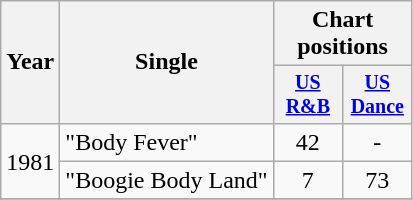<table class="wikitable" style="text-align:center;">
<tr>
<th rowspan="2">Year</th>
<th rowspan="2">Single</th>
<th colspan="3">Chart positions</th>
</tr>
<tr style="font-size:smaller;">
<th width="40"><a href='#'>US<br>R&B</a></th>
<th width="40"><a href='#'>US<br>Dance</a></th>
</tr>
<tr>
<td rowspan="2">1981</td>
<td align="left">"Body Fever"</td>
<td>42</td>
<td>-</td>
</tr>
<tr>
<td align="left">"Boogie Body Land"</td>
<td>7</td>
<td>73</td>
</tr>
<tr>
</tr>
</table>
